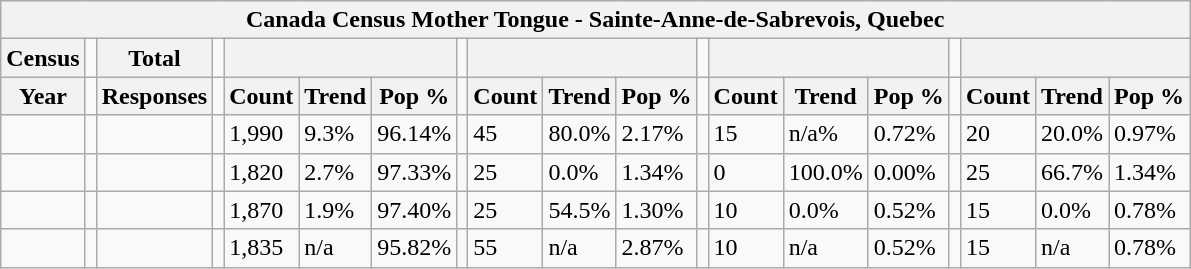<table class="wikitable">
<tr>
<th colspan="19">Canada Census Mother Tongue - Sainte-Anne-de-Sabrevois, Quebec</th>
</tr>
<tr>
<th>Census</th>
<td></td>
<th>Total</th>
<td colspan="1"></td>
<th colspan="3"></th>
<td colspan="1"></td>
<th colspan="3"></th>
<td colspan="1"></td>
<th colspan="3"></th>
<td colspan="1"></td>
<th colspan="3"></th>
</tr>
<tr>
<th>Year</th>
<td></td>
<th>Responses</th>
<td></td>
<th>Count</th>
<th>Trend</th>
<th>Pop %</th>
<td></td>
<th>Count</th>
<th>Trend</th>
<th>Pop %</th>
<td></td>
<th>Count</th>
<th>Trend</th>
<th>Pop %</th>
<td></td>
<th>Count</th>
<th>Trend</th>
<th>Pop %</th>
</tr>
<tr>
<td></td>
<td></td>
<td></td>
<td></td>
<td>1,990</td>
<td> 9.3%</td>
<td>96.14%</td>
<td></td>
<td>45</td>
<td> 80.0%</td>
<td>2.17%</td>
<td></td>
<td>15</td>
<td> n/a%</td>
<td>0.72%</td>
<td></td>
<td>20</td>
<td> 20.0%</td>
<td>0.97%</td>
</tr>
<tr>
<td></td>
<td></td>
<td></td>
<td></td>
<td>1,820</td>
<td> 2.7%</td>
<td>97.33%</td>
<td></td>
<td>25</td>
<td> 0.0%</td>
<td>1.34%</td>
<td></td>
<td>0</td>
<td> 100.0%</td>
<td>0.00%</td>
<td></td>
<td>25</td>
<td> 66.7%</td>
<td>1.34%</td>
</tr>
<tr>
<td></td>
<td></td>
<td></td>
<td></td>
<td>1,870</td>
<td> 1.9%</td>
<td>97.40%</td>
<td></td>
<td>25</td>
<td> 54.5%</td>
<td>1.30%</td>
<td></td>
<td>10</td>
<td> 0.0%</td>
<td>0.52%</td>
<td></td>
<td>15</td>
<td> 0.0%</td>
<td>0.78%</td>
</tr>
<tr>
<td></td>
<td></td>
<td></td>
<td></td>
<td>1,835</td>
<td>n/a</td>
<td>95.82%</td>
<td></td>
<td>55</td>
<td>n/a</td>
<td>2.87%</td>
<td></td>
<td>10</td>
<td>n/a</td>
<td>0.52%</td>
<td></td>
<td>15</td>
<td>n/a</td>
<td>0.78%</td>
</tr>
</table>
